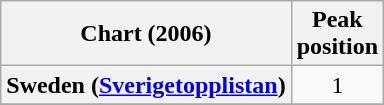<table class="wikitable plainrowheaders" style="text-align:center;">
<tr>
<th scope="col">Chart (2006)</th>
<th scope="col">Peak<br>position</th>
</tr>
<tr>
<th scope="row">Sweden (<a href='#'>Sverigetopplistan</a>)</th>
<td>1</td>
</tr>
<tr>
</tr>
</table>
